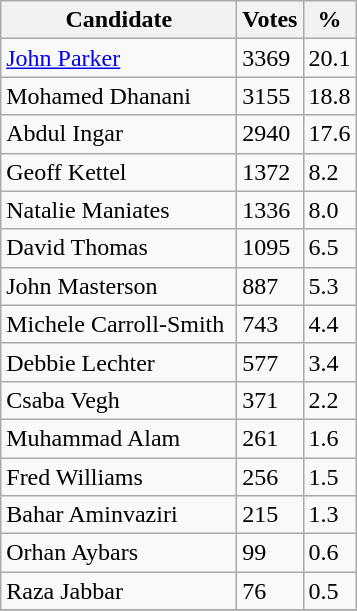<table class="wikitable">
<tr>
<th bgcolor="#DDDDFF" width="150px">Candidate</th>
<th bgcolor="#DDDDFF">Votes</th>
<th bgcolor="#DDDDFF">%</th>
</tr>
<tr>
<td><a href='#'>John Parker</a></td>
<td>3369</td>
<td>20.1</td>
</tr>
<tr>
<td>Mohamed Dhanani</td>
<td>3155</td>
<td>18.8</td>
</tr>
<tr>
<td>Abdul Ingar</td>
<td>2940</td>
<td>17.6</td>
</tr>
<tr>
<td>Geoff Kettel</td>
<td>1372</td>
<td>8.2</td>
</tr>
<tr>
<td>Natalie Maniates</td>
<td>1336</td>
<td>8.0</td>
</tr>
<tr>
<td>David Thomas</td>
<td>1095</td>
<td>6.5</td>
</tr>
<tr>
<td>John Masterson</td>
<td>887</td>
<td>5.3</td>
</tr>
<tr>
<td>Michele Carroll-Smith</td>
<td>743</td>
<td>4.4</td>
</tr>
<tr>
<td>Debbie Lechter</td>
<td>577</td>
<td>3.4</td>
</tr>
<tr>
<td>Csaba Vegh</td>
<td>371</td>
<td>2.2</td>
</tr>
<tr>
<td>Muhammad Alam</td>
<td>261</td>
<td>1.6</td>
</tr>
<tr>
<td>Fred Williams</td>
<td>256</td>
<td>1.5</td>
</tr>
<tr>
<td>Bahar Aminvaziri</td>
<td>215</td>
<td>1.3</td>
</tr>
<tr>
<td>Orhan Aybars</td>
<td>99</td>
<td>0.6</td>
</tr>
<tr>
<td>Raza Jabbar</td>
<td>76</td>
<td>0.5</td>
</tr>
<tr>
</tr>
</table>
